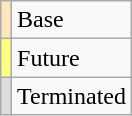<table class="wikitable" style="margin: 1em auto;">
<tr>
<td style="background-color:#FFE6BD"></td>
<td>Base</td>
</tr>
<tr>
<td style="background-color:#FFFF80"></td>
<td>Future</td>
</tr>
<tr>
<td style="background-color:#DDDDDD"></td>
<td>Terminated</td>
</tr>
</table>
